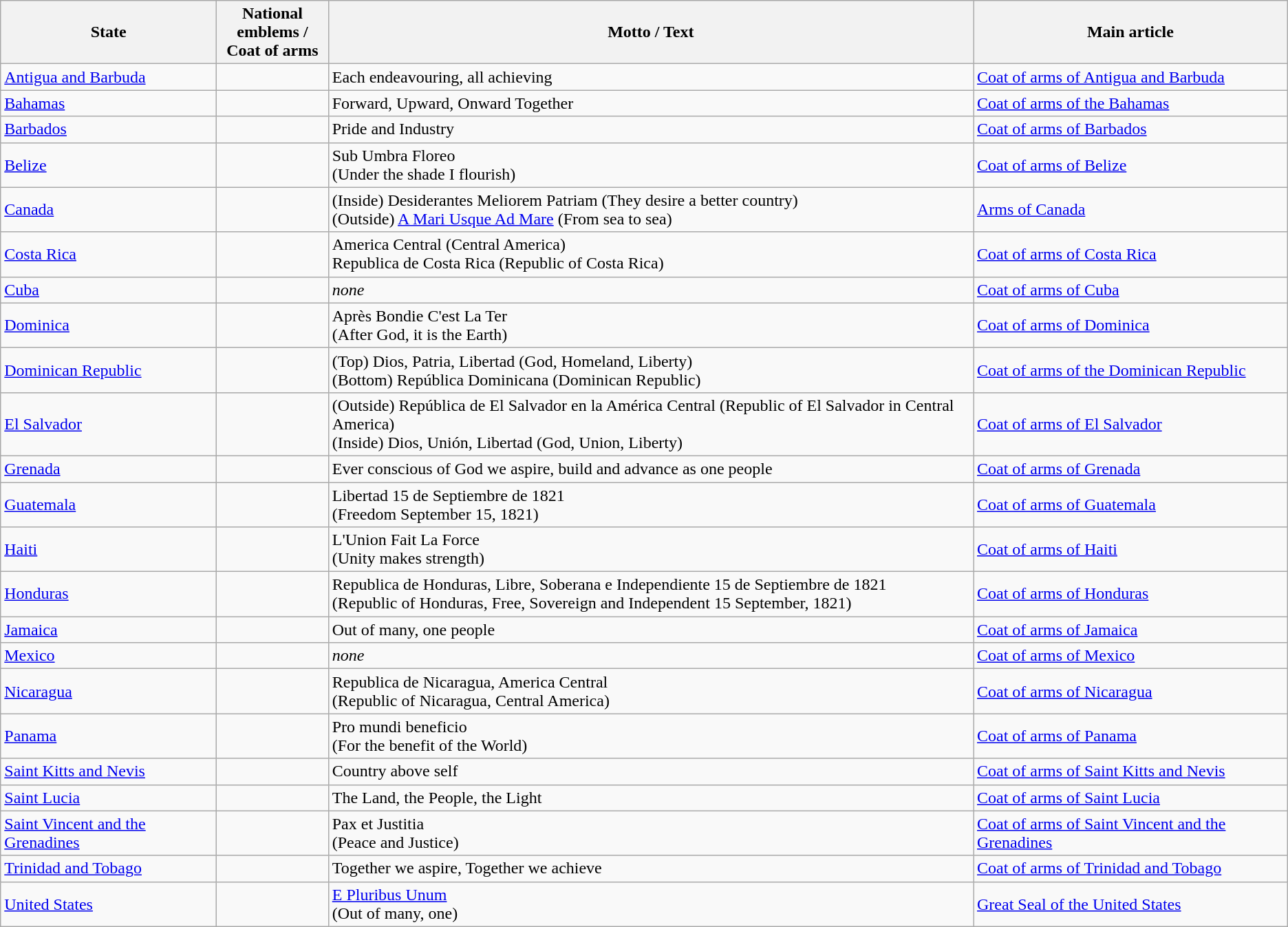<table class="wikitable">
<tr>
<th>State</th>
<th width=101px>National emblems / Coat of arms</th>
<th>Motto / Text</th>
<th>Main article</th>
</tr>
<tr style="text-align:left; vertical-align:middle;">
<td><a href='#'>Antigua and Barbuda</a></td>
<td></td>
<td>Each endeavouring, all achieving</td>
<td><a href='#'>Coat of arms of Antigua and Barbuda</a></td>
</tr>
<tr style="text-align:left; vertical-align:middle;">
<td><a href='#'>Bahamas</a></td>
<td></td>
<td>Forward, Upward, Onward Together</td>
<td><a href='#'>Coat of arms of the Bahamas</a></td>
</tr>
<tr style="text-align:left; vertical-align:middle;">
<td><a href='#'>Barbados</a></td>
<td></td>
<td>Pride and Industry</td>
<td><a href='#'>Coat of arms of Barbados</a></td>
</tr>
<tr style="text-align:left; vertical-align:middle;">
<td><a href='#'>Belize</a></td>
<td></td>
<td>Sub Umbra Floreo<br>(Under the shade I flourish)</td>
<td><a href='#'>Coat of arms of Belize</a></td>
</tr>
<tr style="text-align:left; vertical-align:middle;">
<td><a href='#'>Canada</a></td>
<td></td>
<td>(Inside) Desiderantes Meliorem Patriam (They desire a better country)<br>(Outside) <a href='#'>A Mari Usque Ad Mare</a> (From sea to sea)</td>
<td><a href='#'>Arms of Canada</a></td>
</tr>
<tr style="text-align:left; vertical-align:middle;">
<td><a href='#'>Costa Rica</a></td>
<td></td>
<td>America Central (Central America)<br>Republica de Costa Rica (Republic of Costa Rica)</td>
<td><a href='#'>Coat of arms of Costa Rica</a></td>
</tr>
<tr style="text-align:left; vertical-align:middle;">
<td><a href='#'>Cuba</a></td>
<td></td>
<td><em>none</em></td>
<td><a href='#'>Coat of arms of Cuba</a></td>
</tr>
<tr style="text-align:left; vertical-align:middle;">
<td><a href='#'>Dominica</a></td>
<td></td>
<td>Après Bondie C'est La Ter<br>(After God, it is the Earth)</td>
<td><a href='#'>Coat of arms of Dominica</a></td>
</tr>
<tr style="text-align:left; vertical-align:middle;">
<td><a href='#'>Dominican Republic</a></td>
<td></td>
<td>(Top) Dios, Patria, Libertad (God, Homeland, Liberty)<br>(Bottom) República Dominicana (Dominican Republic)</td>
<td><a href='#'>Coat of arms of the Dominican Republic</a></td>
</tr>
<tr style="text-align:left; vertical-align:middle;">
<td><a href='#'>El Salvador</a></td>
<td></td>
<td>(Outside) República de El Salvador en la América Central (Republic of El Salvador in Central America)<br>(Inside) Dios, Unión, Libertad (God, Union, Liberty)</td>
<td><a href='#'>Coat of arms of El Salvador</a></td>
</tr>
<tr style="text-align:left; vertical-align:middle;">
<td><a href='#'>Grenada</a></td>
<td></td>
<td>Ever conscious of God we aspire, build and advance as one people</td>
<td><a href='#'>Coat of arms of Grenada</a></td>
</tr>
<tr style="text-align:left; vertical-align:middle;">
<td><a href='#'>Guatemala</a></td>
<td></td>
<td>Libertad 15 de Septiembre de 1821<br>(Freedom September 15, 1821)</td>
<td><a href='#'>Coat of arms of Guatemala</a></td>
</tr>
<tr style="text-align:left; vertical-align:middle;">
<td><a href='#'>Haiti</a></td>
<td></td>
<td>L'Union Fait La Force<br>(Unity makes strength)</td>
<td><a href='#'>Coat of arms of Haiti</a></td>
</tr>
<tr style="text-align:left; vertical-align:middle;">
<td><a href='#'>Honduras</a></td>
<td></td>
<td>Republica de Honduras, Libre, Soberana e Independiente 15 de Septiembre de 1821<br>(Republic of Honduras, Free, Sovereign and Independent 15 September, 1821)</td>
<td><a href='#'>Coat of arms of Honduras</a></td>
</tr>
<tr style="text-align:left; vertical-align:middle;">
<td><a href='#'>Jamaica</a></td>
<td></td>
<td>Out of many, one people</td>
<td><a href='#'>Coat of arms of Jamaica</a></td>
</tr>
<tr style="text-align:left; vertical-align:middle;">
<td><a href='#'>Mexico</a></td>
<td></td>
<td><em>none</em></td>
<td><a href='#'>Coat of arms of Mexico</a></td>
</tr>
<tr style="text-align:left; vertical-align:middle;">
<td><a href='#'>Nicaragua</a></td>
<td></td>
<td>Republica de Nicaragua, America Central<br>(Republic of Nicaragua, Central America)</td>
<td><a href='#'>Coat of arms of Nicaragua</a></td>
</tr>
<tr style="text-align:left; vertical-align:middle;">
<td><a href='#'>Panama</a></td>
<td></td>
<td>Pro mundi beneficio<br>(For the benefit of the World)</td>
<td><a href='#'>Coat of arms of Panama</a></td>
</tr>
<tr style="text-align:left; vertical-align:middle;">
<td><a href='#'>Saint Kitts and Nevis</a></td>
<td></td>
<td>Country above self</td>
<td><a href='#'>Coat of arms of Saint Kitts and Nevis</a></td>
</tr>
<tr style="text-align:left; vertical-align:middle;">
<td><a href='#'>Saint Lucia</a></td>
<td></td>
<td>The Land, the People, the Light</td>
<td><a href='#'>Coat of arms of Saint Lucia</a></td>
</tr>
<tr style="text-align:left; vertical-align:middle;">
<td><a href='#'>Saint Vincent and the Grenadines</a></td>
<td></td>
<td>Pax et Justitia<br>(Peace and Justice)</td>
<td><a href='#'>Coat of arms of Saint Vincent and the Grenadines</a></td>
</tr>
<tr style="text-align:left; vertical-align:middle;">
<td><a href='#'>Trinidad and Tobago</a></td>
<td></td>
<td>Together we aspire, Together we achieve</td>
<td><a href='#'>Coat of arms of Trinidad and Tobago</a></td>
</tr>
<tr style="text-align:left; vertical-align:middle;">
<td><a href='#'>United States</a></td>
<td></td>
<td><a href='#'>E Pluribus Unum</a><br>(Out of many, one)</td>
<td><a href='#'>Great Seal of the United States</a></td>
</tr>
</table>
